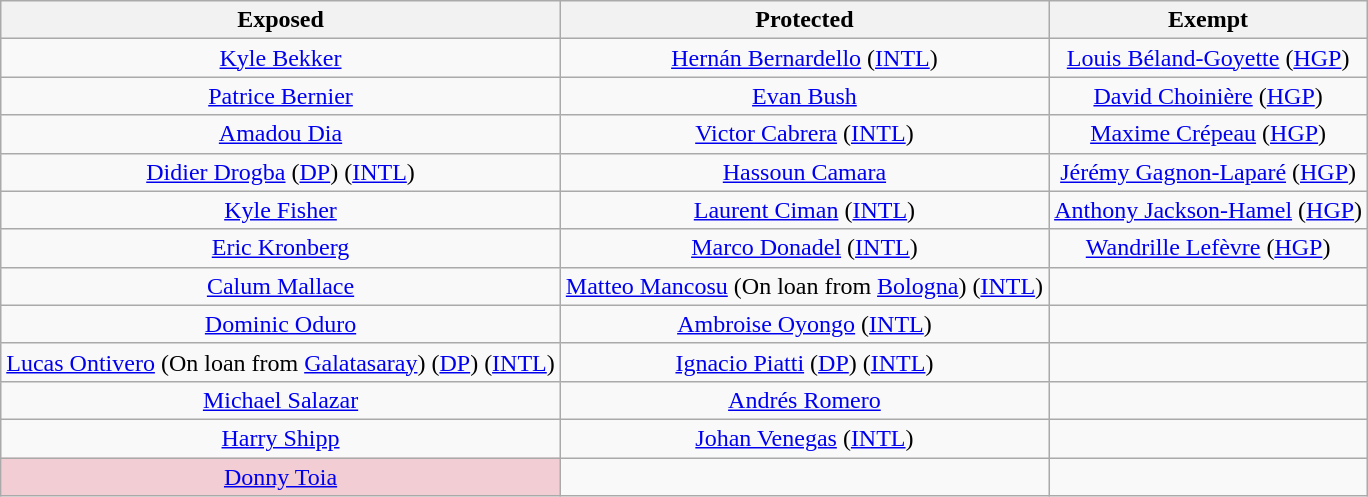<table class="wikitable" style="text-align:center">
<tr>
<th>Exposed</th>
<th>Protected</th>
<th>Exempt</th>
</tr>
<tr>
<td><a href='#'>Kyle Bekker</a></td>
<td><a href='#'>Hernán Bernardello</a> (<a href='#'>INTL</a>)</td>
<td><a href='#'>Louis Béland-Goyette</a> (<a href='#'>HGP</a>)</td>
</tr>
<tr>
<td><a href='#'>Patrice Bernier</a></td>
<td><a href='#'>Evan Bush</a></td>
<td><a href='#'>David Choinière</a> (<a href='#'>HGP</a>)</td>
</tr>
<tr>
<td><a href='#'>Amadou Dia</a></td>
<td><a href='#'>Victor Cabrera</a> (<a href='#'>INTL</a>)</td>
<td><a href='#'>Maxime Crépeau</a> (<a href='#'>HGP</a>)</td>
</tr>
<tr>
<td><a href='#'>Didier Drogba</a> (<a href='#'>DP</a>) (<a href='#'>INTL</a>)</td>
<td><a href='#'>Hassoun Camara</a></td>
<td><a href='#'>Jérémy Gagnon-Laparé</a> (<a href='#'>HGP</a>)</td>
</tr>
<tr>
<td><a href='#'>Kyle Fisher</a></td>
<td><a href='#'>Laurent Ciman</a> (<a href='#'>INTL</a>)</td>
<td><a href='#'>Anthony Jackson-Hamel</a> (<a href='#'>HGP</a>)</td>
</tr>
<tr>
<td><a href='#'>Eric Kronberg</a></td>
<td><a href='#'>Marco Donadel</a> (<a href='#'>INTL</a>)</td>
<td><a href='#'>Wandrille Lefèvre</a> (<a href='#'>HGP</a>)</td>
</tr>
<tr>
<td><a href='#'>Calum Mallace</a></td>
<td><a href='#'>Matteo Mancosu</a> (On loan from <a href='#'>Bologna</a>) (<a href='#'>INTL</a>)</td>
<td></td>
</tr>
<tr>
<td><a href='#'>Dominic Oduro</a></td>
<td><a href='#'>Ambroise Oyongo</a> (<a href='#'>INTL</a>)</td>
<td></td>
</tr>
<tr>
<td><a href='#'>Lucas Ontivero</a> (On loan from <a href='#'>Galatasaray</a>) (<a href='#'>DP</a>) (<a href='#'>INTL</a>)</td>
<td><a href='#'>Ignacio Piatti</a> (<a href='#'>DP</a>) (<a href='#'>INTL</a>)</td>
<td></td>
</tr>
<tr>
<td><a href='#'>Michael Salazar</a></td>
<td><a href='#'>Andrés Romero</a></td>
<td></td>
</tr>
<tr>
<td><a href='#'>Harry Shipp</a></td>
<td><a href='#'>Johan Venegas</a> (<a href='#'>INTL</a>)</td>
<td></td>
</tr>
<tr>
<td style="background: #F2CED4"><a href='#'>Donny Toia</a></td>
<td></td>
<td></td>
</tr>
</table>
